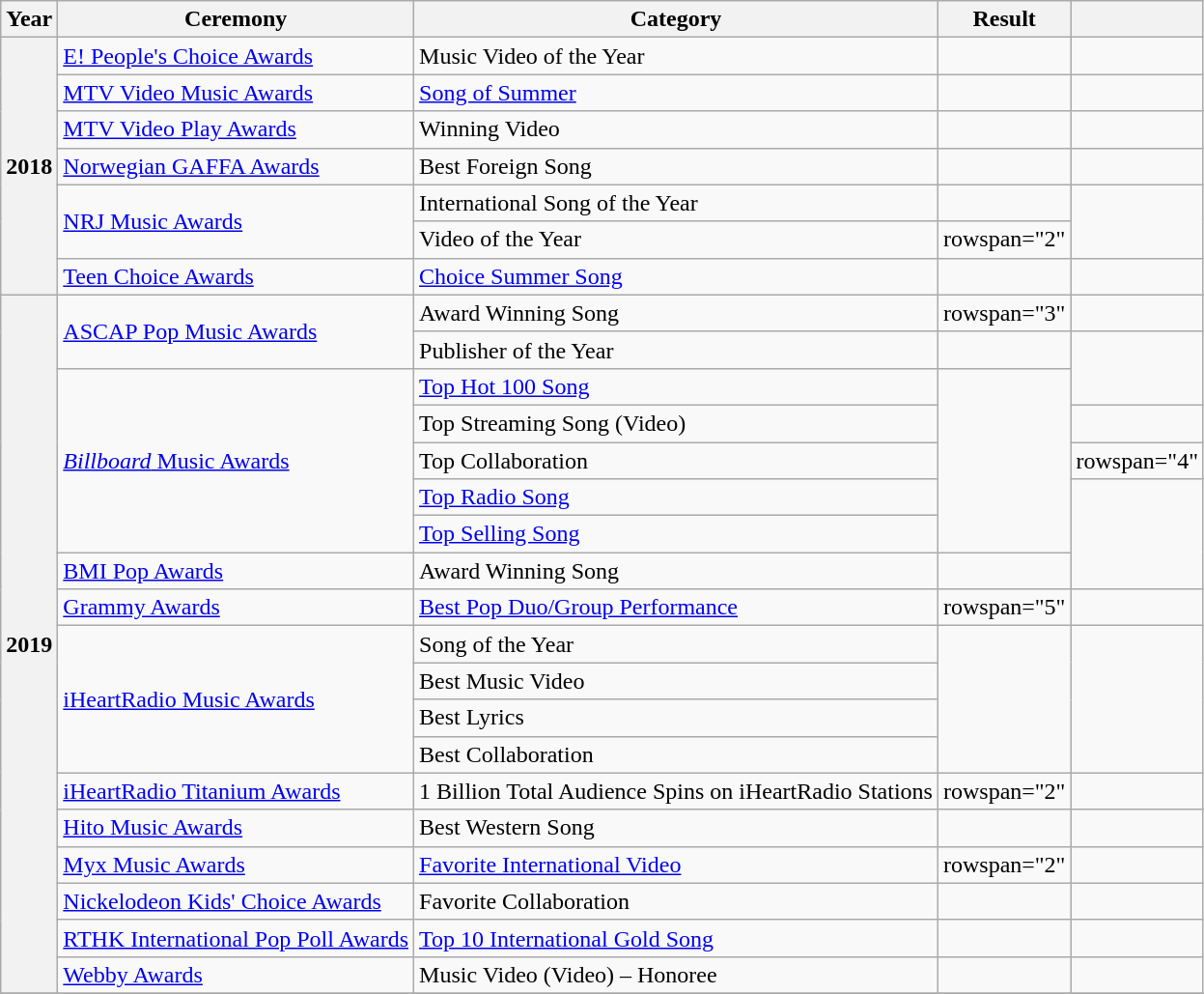<table class="wikitable plainrowheaders">
<tr>
<th scope="col">Year</th>
<th scope="col">Ceremony</th>
<th scope="col">Category</th>
<th scope="col">Result</th>
<th scope="col"></th>
</tr>
<tr>
<th scope="row" rowspan="7">2018</th>
<td><a href='#'>E! People's Choice Awards</a></td>
<td>Music Video of the Year</td>
<td></td>
<td style="text-align:center;"></td>
</tr>
<tr>
<td><a href='#'>MTV Video Music Awards</a></td>
<td><a href='#'>Song of Summer</a></td>
<td></td>
<td style="text-align:center;"></td>
</tr>
<tr>
<td><a href='#'>MTV Video Play Awards</a></td>
<td>Winning Video</td>
<td></td>
<td style="text-align:center;"></td>
</tr>
<tr>
<td><a href='#'>Norwegian GAFFA Awards</a></td>
<td>Best Foreign Song</td>
<td></td>
<td style="text-align:center;"></td>
</tr>
<tr>
<td rowspan="2"><a href='#'>NRJ Music Awards</a></td>
<td>International Song of the Year</td>
<td></td>
<td rowspan="2" style="text-align:center;"></td>
</tr>
<tr>
<td>Video of the Year</td>
<td>rowspan="2" </td>
</tr>
<tr>
<td><a href='#'>Teen Choice Awards</a></td>
<td><a href='#'>Choice Summer Song</a></td>
<td style="text-align:center;"></td>
</tr>
<tr>
<th scope="row" rowspan="19">2019</th>
<td rowspan="2"><a href='#'>ASCAP Pop Music Awards</a></td>
<td>Award Winning Song</td>
<td>rowspan="3" </td>
<td style="text-align:center;"></td>
</tr>
<tr>
<td>Publisher of the Year </td>
<td style="text-align:center;"></td>
</tr>
<tr>
<td rowspan="5"><a href='#'><em>Billboard</em> Music Awards</a></td>
<td><a href='#'>Top Hot 100 Song</a></td>
<td rowspan="5" style="text-align:center;"></td>
</tr>
<tr>
<td>Top Streaming Song (Video)</td>
<td></td>
</tr>
<tr>
<td>Top Collaboration</td>
<td>rowspan="4" </td>
</tr>
<tr>
<td><a href='#'>Top Radio Song</a></td>
</tr>
<tr>
<td><a href='#'>Top Selling Song</a></td>
</tr>
<tr>
<td><a href='#'>BMI Pop Awards</a></td>
<td>Award Winning Song</td>
<td style="text-align:center;"></td>
</tr>
<tr>
<td><a href='#'>Grammy Awards</a></td>
<td><a href='#'>Best Pop Duo/Group Performance</a></td>
<td>rowspan="5" </td>
<td style="text-align:center;"></td>
</tr>
<tr>
<td rowspan="4"><a href='#'>iHeartRadio Music Awards</a></td>
<td>Song of the Year</td>
<td rowspan="4" style="text-align:center;"></td>
</tr>
<tr>
<td>Best Music Video</td>
</tr>
<tr>
<td>Best Lyrics</td>
</tr>
<tr>
<td>Best Collaboration</td>
</tr>
<tr>
<td><a href='#'>iHeartRadio Titanium Awards</a></td>
<td>1 Billion Total Audience Spins on iHeartRadio Stations</td>
<td>rowspan="2" </td>
<td style="text-align:center;"></td>
</tr>
<tr>
<td><a href='#'>Hito Music Awards</a></td>
<td>Best Western Song</td>
<td style="text-align:center;"></td>
</tr>
<tr>
<td><a href='#'>Myx Music Awards</a></td>
<td><a href='#'>Favorite International Video</a></td>
<td>rowspan="2" </td>
<td style="text-align:center;"></td>
</tr>
<tr>
<td><a href='#'>Nickelodeon Kids' Choice Awards</a></td>
<td>Favorite Collaboration</td>
<td style="text-align:center;"></td>
</tr>
<tr>
<td><a href='#'>RTHK International Pop Poll Awards</a></td>
<td><a href='#'>Top 10 International Gold Song</a></td>
<td></td>
<td style="text-align:center;"></td>
</tr>
<tr>
<td><a href='#'>Webby Awards</a></td>
<td>Music Video (Video) – Honoree</td>
<td></td>
<td style="text-align:center;"><br></td>
</tr>
<tr>
</tr>
</table>
